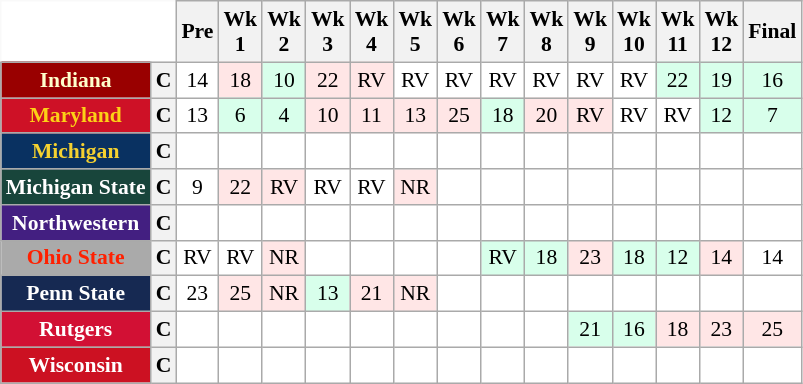<table class="wikitable" style="white-space:nowrap;font-size:90%;">
<tr>
<th colspan=2 style="background:white; border-top-style:hidden; border-left-style:hidden;"> </th>
<th>Pre</th>
<th>Wk<br>1</th>
<th>Wk<br>2</th>
<th>Wk<br>3</th>
<th>Wk<br>4</th>
<th>Wk<br>5</th>
<th>Wk<br>6</th>
<th>Wk<br>7</th>
<th>Wk<br>8</th>
<th>Wk<br>9</th>
<th>Wk<br>10</th>
<th>Wk<br>11</th>
<th>Wk<br>12</th>
<th>Final</th>
</tr>
<tr style="text-align:center;">
<th style="background:#990000; color:#FFFFCC;">Indiana</th>
<th>C</th>
<td style="background:#FFF;"> 14</td>
<td style="background:#FFE6E6;"> 18</td>
<td style="background:#D8FFEB;"> 10</td>
<td style="background:#FFE6E6;"> 22</td>
<td style="background:#FFE6E6;"> RV</td>
<td style="background:#FFF;"> RV</td>
<td style="background:#FFF;"> RV</td>
<td style="background:#FFF;"> RV</td>
<td style="background:#FFF;"> RV</td>
<td style="background:#FFF;"> RV</td>
<td style="background:#FFF;"> RV</td>
<td style="background:#D8FFEB;"> 22</td>
<td style="background:#D8FFEB;"> 19</td>
<td style="background:#D8FFEB;"> 16</td>
</tr>
<tr style="text-align:center;">
<th style="background:#CE1126; color:#FCD116;">Maryland</th>
<th>C</th>
<td style="background:#FFF;"> 13</td>
<td style="background:#D8FFEB;"> 6</td>
<td style="background:#D8FFEB;"> 4</td>
<td style="background:#FFE6E6;"> 10</td>
<td style="background:#FFE6E6;"> 11</td>
<td style="background:#FFE6E6;"> 13</td>
<td style="background:#FFE6E6;"> 25</td>
<td style="background:#D8FFEB;"> 18</td>
<td style="background:#FFE6E6;"> 20</td>
<td style="background:#FFE6E6;"> RV</td>
<td style="background:#FFF;"> RV</td>
<td style="background:#FFF;"> RV</td>
<td style="background:#D8FFEB;"> 12</td>
<td style="background:#D8FFEB;"> 7</td>
</tr>
<tr style="text-align:center;">
<th style="background:#093161; color:#F5D130;">Michigan</th>
<th>C</th>
<td style="background:#FFF;"></td>
<td style="background:#FFF;"></td>
<td style="background:#FFF;"></td>
<td style="background:#FFF;"></td>
<td style="background:#FFF;"></td>
<td style="background:#FFF;"></td>
<td style="background:#FFF;"></td>
<td style="background:#FFF;"></td>
<td style="background:#FFF;"></td>
<td style="background:#FFF;"></td>
<td style="background:#FFF;"></td>
<td style="background:#FFF;"></td>
<td style="background:#FFF;"></td>
<td style="background:#FFF;"></td>
</tr>
<tr style="text-align:center;">
<th style="background:#18453B; color:white;">Michigan State</th>
<th>C</th>
<td style="background:#FFF;"> 9</td>
<td style="background:#FFE6E6;"> 22</td>
<td style="background:#FFE6E6;"> RV</td>
<td style="background:#FFF;"> RV</td>
<td style="background:#FFF;"> RV</td>
<td style="background:#FFE6E6;"> NR</td>
<td style="background:#FFF;"></td>
<td style="background:#FFF;"></td>
<td style="background:#FFF;"></td>
<td style="background:#FFF;"></td>
<td style="background:#FFF;"></td>
<td style="background:#FFF;"></td>
<td style="background:#FFF;"></td>
<td style="background:#FFF;"></td>
</tr>
<tr style="text-align:center;">
<th style="background:#431F81; color:white;">Northwestern</th>
<th>C</th>
<td style="background:#FFF;"></td>
<td style="background:#FFF;"></td>
<td style="background:#FFF;"></td>
<td style="background:#FFF;"></td>
<td style="background:#FFF;"></td>
<td style="background:#FFF;"></td>
<td style="background:#FFF;"></td>
<td style="background:#FFF;"></td>
<td style="background:#FFF;"></td>
<td style="background:#FFF;"></td>
<td style="background:#FFF;"></td>
<td style="background:#FFF;"></td>
<td style="background:#FFF;"></td>
<td style="background:#FFF;"></td>
</tr>
<tr style="text-align:center;">
<th style="background:#AAAAAA; color:#FF2000;">Ohio State</th>
<th>C</th>
<td style="background:#FFF;"> RV</td>
<td style="background:#FFF;"> RV</td>
<td style="background:#FFE6E6;"> NR</td>
<td style="background:#FFF;"></td>
<td style="background:#FFF;"></td>
<td style="background:#FFF;"></td>
<td style="background:#FFF;"></td>
<td style="background:#D8FFEB;"> RV</td>
<td style="background:#D8FFEB;"> 18</td>
<td style="background:#FFE6E6;"> 23</td>
<td style="background:#D8FFEB;"> 18</td>
<td style="background:#D8FFEB;"> 12</td>
<td style="background:#FFE6E6;"> 14</td>
<td style="background:#FFF;"> 14</td>
</tr>
<tr style="text-align:center;">
<th style="background:#162952; color:white;">Penn State</th>
<th>C</th>
<td style="background:#FFF;"> 23</td>
<td style="background:#FFE6E6;"> 25</td>
<td style="background:#FFE6E6;"> NR</td>
<td style="background:#D8FFEB;"> 13</td>
<td style="background:#FFE6E6;"> 21</td>
<td style="background:#FFE6E6;"> NR</td>
<td style="background:#FFF;"></td>
<td style="background:#FFF;"></td>
<td style="background:#FFF;"></td>
<td style="background:#FFF;"></td>
<td style="background:#FFF;"></td>
<td style="background:#FFF;"></td>
<td style="background:#FFF;"></td>
<td style="background:#FFF;"></td>
</tr>
<tr style="text-align:center;">
<th style="background:#D21034; color:#FFFFFF;">Rutgers</th>
<th>C</th>
<td style="background:#FFF;"></td>
<td style="background:#FFF;"></td>
<td style="background:#FFF;"></td>
<td style="background:#FFF;"></td>
<td style="background:#FFF;"></td>
<td style="background:#FFF;"></td>
<td style="background:#FFF;"></td>
<td style="background:#FFF;"></td>
<td style="background:#FFF;"></td>
<td style="background:#D8FFEB;"> 21</td>
<td style="background:#D8FFEB;"> 16</td>
<td style="background:#FFE6E6;"> 18</td>
<td style="background:#FFE6E6;"> 23</td>
<td style="background:#FFE6E6;"> 25</td>
</tr>
<tr style="text-align:center;">
<th style="background:#CC1122; color:white;">Wisconsin</th>
<th>C</th>
<td style="background:#FFF;"></td>
<td style="background:#FFF;"></td>
<td style="background:#FFF;"></td>
<td style="background:#FFF;"></td>
<td style="background:#FFF;"></td>
<td style="background:#FFF;"></td>
<td style="background:#FFF;"></td>
<td style="background:#FFF;"></td>
<td style="background:#FFF;"></td>
<td style="background:#FFF;"></td>
<td style="background:#FFF;"></td>
<td style="background:#FFF;"></td>
<td style="background:#FFF;"></td>
<td style="background:#FFF;"></td>
</tr>
</table>
